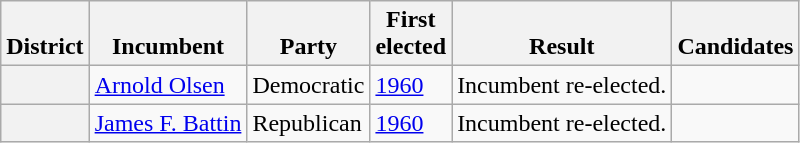<table class=wikitable>
<tr valign=bottom>
<th>District</th>
<th>Incumbent</th>
<th>Party</th>
<th>First<br>elected</th>
<th>Result</th>
<th>Candidates</th>
</tr>
<tr>
<th></th>
<td><a href='#'>Arnold Olsen</a></td>
<td>Democratic</td>
<td><a href='#'>1960</a></td>
<td>Incumbent re-elected.</td>
<td nowrap></td>
</tr>
<tr>
<th></th>
<td><a href='#'>James F. Battin</a></td>
<td>Republican</td>
<td><a href='#'>1960</a></td>
<td>Incumbent re-elected.</td>
<td nowrap></td>
</tr>
</table>
